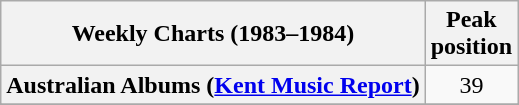<table class="wikitable sortable plainrowheaders" style="text-align:center">
<tr>
<th scope="col">Weekly Charts (1983–1984)</th>
<th scope="col">Peak<br>position</th>
</tr>
<tr>
<th scope="row">Australian Albums (<a href='#'>Kent Music Report</a>)</th>
<td align="center">39</td>
</tr>
<tr>
</tr>
<tr>
</tr>
<tr>
</tr>
</table>
